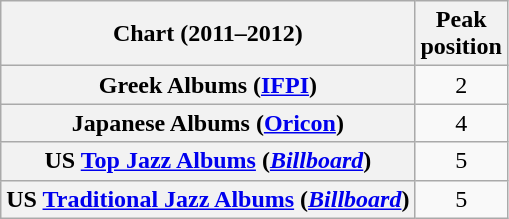<table class="wikitable sortable plainrowheaders" style="text-align:center">
<tr>
<th scope="col">Chart (2011–2012)</th>
<th scope="col">Peak<br>position</th>
</tr>
<tr>
<th scope="row">Greek Albums (<a href='#'>IFPI</a>)</th>
<td>2</td>
</tr>
<tr>
<th scope="row">Japanese Albums (<a href='#'>Oricon</a>)</th>
<td>4</td>
</tr>
<tr>
<th scope="row">US <a href='#'>Top Jazz Albums</a> (<em><a href='#'>Billboard</a></em>)</th>
<td>5</td>
</tr>
<tr>
<th scope="row">US <a href='#'>Traditional Jazz Albums</a> (<em><a href='#'>Billboard</a></em>)</th>
<td>5</td>
</tr>
</table>
